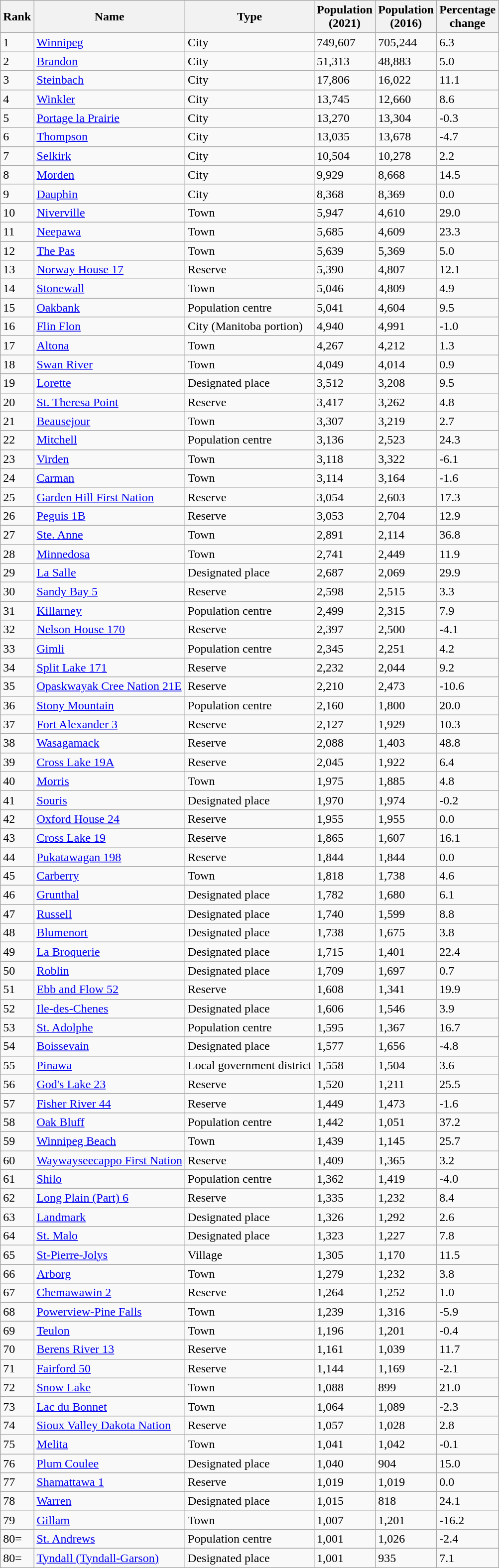<table class="wikitable sortable">
<tr>
<th>Rank</th>
<th>Name</th>
<th>Type</th>
<th>Population<br>(2021)</th>
<th>Population<br>(2016)</th>
<th>Percentage<br>change</th>
</tr>
<tr>
<td>1</td>
<td><a href='#'>Winnipeg</a></td>
<td>City</td>
<td>749,607</td>
<td>705,244</td>
<td>6.3</td>
</tr>
<tr>
<td>2</td>
<td><a href='#'>Brandon</a></td>
<td>City</td>
<td>51,313</td>
<td>48,883</td>
<td>5.0</td>
</tr>
<tr>
<td>3</td>
<td><a href='#'>Steinbach</a></td>
<td>City</td>
<td>17,806</td>
<td>16,022</td>
<td>11.1</td>
</tr>
<tr>
<td>4</td>
<td><a href='#'>Winkler</a></td>
<td>City</td>
<td>13,745</td>
<td>12,660</td>
<td>8.6</td>
</tr>
<tr>
<td>5</td>
<td><a href='#'>Portage la Prairie</a></td>
<td>City</td>
<td>13,270</td>
<td>13,304</td>
<td>-0.3</td>
</tr>
<tr>
<td>6</td>
<td><a href='#'>Thompson</a></td>
<td>City</td>
<td>13,035</td>
<td>13,678</td>
<td>-4.7</td>
</tr>
<tr>
<td>7</td>
<td><a href='#'>Selkirk</a></td>
<td>City</td>
<td>10,504</td>
<td>10,278</td>
<td>2.2</td>
</tr>
<tr>
<td>8</td>
<td><a href='#'>Morden</a></td>
<td>City</td>
<td>9,929</td>
<td>8,668</td>
<td>14.5</td>
</tr>
<tr>
<td>9</td>
<td><a href='#'>Dauphin</a></td>
<td>City</td>
<td>8,368</td>
<td>8,369</td>
<td>0.0</td>
</tr>
<tr>
<td>10</td>
<td><a href='#'>Niverville</a></td>
<td>Town</td>
<td>5,947</td>
<td>4,610</td>
<td>29.0</td>
</tr>
<tr>
<td>11</td>
<td><a href='#'>Neepawa</a></td>
<td>Town</td>
<td>5,685</td>
<td>4,609</td>
<td>23.3</td>
</tr>
<tr>
<td>12</td>
<td><a href='#'>The Pas</a></td>
<td>Town</td>
<td>5,639</td>
<td>5,369</td>
<td>5.0</td>
</tr>
<tr>
<td>13</td>
<td><a href='#'>Norway House 17</a></td>
<td>Reserve</td>
<td>5,390</td>
<td>4,807</td>
<td>12.1</td>
</tr>
<tr>
<td>14</td>
<td><a href='#'>Stonewall</a></td>
<td>Town</td>
<td>5,046</td>
<td>4,809</td>
<td>4.9</td>
</tr>
<tr>
<td>15</td>
<td><a href='#'>Oakbank</a></td>
<td>Population centre</td>
<td>5,041</td>
<td>4,604</td>
<td>9.5</td>
</tr>
<tr>
<td>16</td>
<td><a href='#'>Flin Flon</a></td>
<td>City (Manitoba portion)</td>
<td>4,940</td>
<td>4,991</td>
<td>-1.0</td>
</tr>
<tr>
<td>17</td>
<td><a href='#'>Altona</a></td>
<td>Town</td>
<td>4,267</td>
<td>4,212</td>
<td>1.3</td>
</tr>
<tr>
<td>18</td>
<td><a href='#'>Swan River</a></td>
<td>Town</td>
<td>4,049</td>
<td>4,014</td>
<td>0.9</td>
</tr>
<tr>
<td>19</td>
<td><a href='#'>Lorette</a></td>
<td>Designated place</td>
<td>3,512</td>
<td>3,208</td>
<td>9.5</td>
</tr>
<tr>
<td>20</td>
<td><a href='#'>St. Theresa Point</a></td>
<td>Reserve</td>
<td>3,417</td>
<td>3,262</td>
<td>4.8</td>
</tr>
<tr>
<td>21</td>
<td><a href='#'>Beausejour</a></td>
<td>Town</td>
<td>3,307</td>
<td>3,219</td>
<td>2.7</td>
</tr>
<tr>
<td>22</td>
<td><a href='#'>Mitchell</a></td>
<td>Population centre</td>
<td>3,136</td>
<td>2,523</td>
<td>24.3</td>
</tr>
<tr>
<td>23</td>
<td><a href='#'>Virden</a></td>
<td>Town</td>
<td>3,118</td>
<td>3,322</td>
<td>-6.1</td>
</tr>
<tr>
<td>24</td>
<td><a href='#'>Carman</a></td>
<td>Town</td>
<td>3,114</td>
<td>3,164</td>
<td>-1.6</td>
</tr>
<tr>
<td>25</td>
<td><a href='#'>Garden Hill First Nation</a></td>
<td>Reserve</td>
<td>3,054</td>
<td>2,603</td>
<td>17.3</td>
</tr>
<tr>
<td>26</td>
<td><a href='#'>Peguis 1B</a></td>
<td>Reserve</td>
<td>3,053</td>
<td>2,704</td>
<td>12.9</td>
</tr>
<tr>
<td>27</td>
<td><a href='#'>Ste. Anne</a></td>
<td>Town</td>
<td>2,891</td>
<td>2,114</td>
<td>36.8</td>
</tr>
<tr>
<td>28</td>
<td><a href='#'>Minnedosa</a></td>
<td>Town</td>
<td>2,741</td>
<td>2,449</td>
<td>11.9</td>
</tr>
<tr>
<td>29</td>
<td><a href='#'>La Salle</a></td>
<td>Designated place</td>
<td>2,687</td>
<td>2,069</td>
<td>29.9</td>
</tr>
<tr>
<td>30</td>
<td><a href='#'>Sandy Bay 5</a></td>
<td>Reserve</td>
<td>2,598</td>
<td>2,515</td>
<td>3.3</td>
</tr>
<tr>
<td>31</td>
<td><a href='#'>Killarney</a></td>
<td>Population centre</td>
<td>2,499</td>
<td>2,315</td>
<td>7.9</td>
</tr>
<tr>
<td>32</td>
<td><a href='#'>Nelson House 170</a></td>
<td>Reserve</td>
<td>2,397</td>
<td>2,500</td>
<td>-4.1</td>
</tr>
<tr>
<td>33</td>
<td><a href='#'>Gimli</a></td>
<td>Population centre</td>
<td>2,345</td>
<td>2,251</td>
<td>4.2</td>
</tr>
<tr>
<td>34</td>
<td><a href='#'>Split Lake 171</a></td>
<td>Reserve</td>
<td>2,232</td>
<td>2,044</td>
<td>9.2</td>
</tr>
<tr>
<td>35</td>
<td><a href='#'>Opaskwayak Cree Nation 21E</a></td>
<td>Reserve</td>
<td>2,210</td>
<td>2,473</td>
<td>-10.6</td>
</tr>
<tr>
<td>36</td>
<td><a href='#'>Stony Mountain</a></td>
<td>Population centre</td>
<td>2,160</td>
<td>1,800</td>
<td>20.0</td>
</tr>
<tr>
<td>37</td>
<td><a href='#'>Fort Alexander 3</a></td>
<td>Reserve</td>
<td>2,127</td>
<td>1,929</td>
<td>10.3</td>
</tr>
<tr>
<td>38</td>
<td><a href='#'>Wasagamack</a></td>
<td>Reserve</td>
<td>2,088</td>
<td>1,403</td>
<td>48.8</td>
</tr>
<tr>
<td>39</td>
<td><a href='#'>Cross Lake 19A</a></td>
<td>Reserve</td>
<td>2,045</td>
<td>1,922</td>
<td>6.4</td>
</tr>
<tr>
<td>40</td>
<td><a href='#'>Morris</a></td>
<td>Town</td>
<td>1,975</td>
<td>1,885</td>
<td>4.8</td>
</tr>
<tr>
<td>41</td>
<td><a href='#'>Souris</a></td>
<td>Designated place</td>
<td>1,970</td>
<td>1,974</td>
<td>-0.2</td>
</tr>
<tr>
<td>42</td>
<td><a href='#'>Oxford House 24</a></td>
<td>Reserve</td>
<td>1,955</td>
<td>1,955</td>
<td>0.0</td>
</tr>
<tr>
<td>43</td>
<td><a href='#'>Cross Lake 19</a></td>
<td>Reserve</td>
<td>1,865</td>
<td>1,607</td>
<td>16.1</td>
</tr>
<tr>
<td>44</td>
<td><a href='#'>Pukatawagan 198</a></td>
<td>Reserve</td>
<td>1,844</td>
<td>1,844</td>
<td>0.0</td>
</tr>
<tr>
<td>45</td>
<td><a href='#'>Carberry</a></td>
<td>Town</td>
<td>1,818</td>
<td>1,738</td>
<td>4.6</td>
</tr>
<tr>
<td>46</td>
<td><a href='#'>Grunthal</a></td>
<td>Designated place</td>
<td>1,782</td>
<td>1,680</td>
<td>6.1</td>
</tr>
<tr>
<td>47</td>
<td><a href='#'>Russell</a></td>
<td>Designated place</td>
<td>1,740</td>
<td>1,599</td>
<td>8.8</td>
</tr>
<tr>
<td>48</td>
<td><a href='#'>Blumenort</a></td>
<td>Designated place</td>
<td>1,738</td>
<td>1,675</td>
<td>3.8</td>
</tr>
<tr>
<td>49</td>
<td><a href='#'>La Broquerie</a></td>
<td>Designated place</td>
<td>1,715</td>
<td>1,401</td>
<td>22.4</td>
</tr>
<tr>
<td>50</td>
<td><a href='#'>Roblin</a></td>
<td>Designated place</td>
<td>1,709</td>
<td>1,697</td>
<td>0.7</td>
</tr>
<tr>
<td>51</td>
<td><a href='#'>Ebb and Flow 52</a></td>
<td>Reserve</td>
<td>1,608</td>
<td>1,341</td>
<td>19.9</td>
</tr>
<tr>
<td>52</td>
<td><a href='#'>Ile-des-Chenes</a></td>
<td>Designated place</td>
<td>1,606</td>
<td>1,546</td>
<td>3.9</td>
</tr>
<tr>
<td>53</td>
<td><a href='#'>St. Adolphe</a></td>
<td>Population centre</td>
<td>1,595</td>
<td>1,367</td>
<td>16.7</td>
</tr>
<tr>
<td>54</td>
<td><a href='#'>Boissevain</a></td>
<td>Designated place</td>
<td>1,577</td>
<td>1,656</td>
<td>-4.8</td>
</tr>
<tr>
<td>55</td>
<td><a href='#'>Pinawa</a></td>
<td>Local government district</td>
<td>1,558</td>
<td>1,504</td>
<td>3.6</td>
</tr>
<tr>
<td>56</td>
<td><a href='#'>God's Lake 23</a></td>
<td>Reserve</td>
<td>1,520</td>
<td>1,211</td>
<td>25.5</td>
</tr>
<tr>
<td>57</td>
<td><a href='#'>Fisher River 44</a></td>
<td>Reserve</td>
<td>1,449</td>
<td>1,473</td>
<td>-1.6</td>
</tr>
<tr>
<td>58</td>
<td><a href='#'>Oak Bluff</a></td>
<td>Population centre</td>
<td>1,442</td>
<td>1,051</td>
<td>37.2</td>
</tr>
<tr>
<td>59</td>
<td><a href='#'>Winnipeg Beach</a></td>
<td>Town</td>
<td>1,439</td>
<td>1,145</td>
<td>25.7</td>
</tr>
<tr>
<td>60</td>
<td><a href='#'>Waywayseecappo First Nation</a></td>
<td>Reserve</td>
<td>1,409</td>
<td>1,365</td>
<td>3.2</td>
</tr>
<tr>
<td>61</td>
<td><a href='#'> Shilo</a></td>
<td>Population centre</td>
<td>1,362</td>
<td>1,419</td>
<td>-4.0</td>
</tr>
<tr>
<td>62</td>
<td><a href='#'>Long Plain (Part) 6</a></td>
<td>Reserve</td>
<td>1,335</td>
<td>1,232</td>
<td>8.4</td>
</tr>
<tr>
<td>63</td>
<td><a href='#'>Landmark</a></td>
<td>Designated place</td>
<td>1,326</td>
<td>1,292</td>
<td>2.6</td>
</tr>
<tr>
<td>64</td>
<td><a href='#'>St. Malo</a></td>
<td>Designated place</td>
<td>1,323</td>
<td>1,227</td>
<td>7.8</td>
</tr>
<tr>
<td>65</td>
<td><a href='#'>St-Pierre-Jolys</a></td>
<td>Village</td>
<td>1,305</td>
<td>1,170</td>
<td>11.5</td>
</tr>
<tr>
<td>66</td>
<td><a href='#'>Arborg</a></td>
<td>Town</td>
<td>1,279</td>
<td>1,232</td>
<td>3.8</td>
</tr>
<tr>
<td>67</td>
<td><a href='#'>Chemawawin 2</a></td>
<td>Reserve</td>
<td>1,264</td>
<td>1,252</td>
<td>1.0</td>
</tr>
<tr>
<td>68</td>
<td><a href='#'>Powerview-Pine Falls</a></td>
<td>Town</td>
<td>1,239</td>
<td>1,316</td>
<td>-5.9</td>
</tr>
<tr>
<td>69</td>
<td><a href='#'>Teulon</a></td>
<td>Town</td>
<td>1,196</td>
<td>1,201</td>
<td>-0.4</td>
</tr>
<tr>
<td>70</td>
<td><a href='#'>Berens River 13</a></td>
<td>Reserve</td>
<td>1,161</td>
<td>1,039</td>
<td>11.7</td>
</tr>
<tr>
<td>71</td>
<td><a href='#'>Fairford 50</a></td>
<td>Reserve</td>
<td>1,144</td>
<td>1,169</td>
<td>-2.1</td>
</tr>
<tr>
<td>72</td>
<td><a href='#'>Snow Lake</a></td>
<td>Town</td>
<td>1,088</td>
<td>899</td>
<td>21.0</td>
</tr>
<tr>
<td>73</td>
<td><a href='#'>Lac du Bonnet</a></td>
<td>Town</td>
<td>1,064</td>
<td>1,089</td>
<td>-2.3</td>
</tr>
<tr>
<td>74</td>
<td><a href='#'>Sioux Valley Dakota Nation</a></td>
<td>Reserve</td>
<td>1,057</td>
<td>1,028</td>
<td>2.8</td>
</tr>
<tr>
<td>75</td>
<td><a href='#'>Melita</a></td>
<td>Town</td>
<td>1,041</td>
<td>1,042</td>
<td>-0.1</td>
</tr>
<tr>
<td>76</td>
<td><a href='#'>Plum Coulee</a></td>
<td>Designated place</td>
<td>1,040</td>
<td>904</td>
<td>15.0</td>
</tr>
<tr>
<td>77</td>
<td><a href='#'>Shamattawa 1</a></td>
<td>Reserve</td>
<td>1,019</td>
<td>1,019</td>
<td>0.0</td>
</tr>
<tr>
<td>78</td>
<td><a href='#'>Warren</a></td>
<td>Designated place</td>
<td>1,015</td>
<td>818</td>
<td>24.1</td>
</tr>
<tr>
<td>79</td>
<td><a href='#'>Gillam</a></td>
<td>Town</td>
<td>1,007</td>
<td>1,201</td>
<td>-16.2</td>
</tr>
<tr>
<td>80=</td>
<td><a href='#'>St. Andrews</a></td>
<td>Population centre</td>
<td>1,001</td>
<td>1,026</td>
<td>-2.4</td>
</tr>
<tr>
<td>80=</td>
<td><a href='#'>Tyndall (Tyndall-Garson)</a></td>
<td>Designated place</td>
<td>1,001</td>
<td>935</td>
<td>7.1</td>
</tr>
</table>
